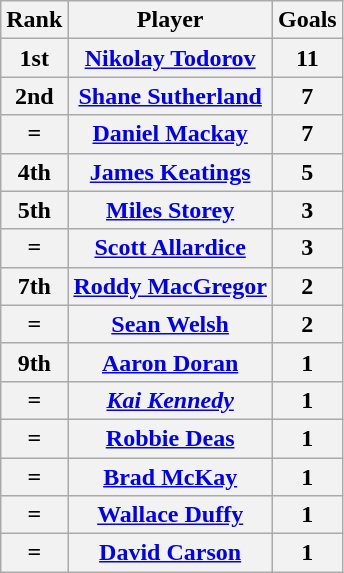<table class="wikitable">
<tr>
<th>Rank</th>
<th>Player</th>
<th>Goals</th>
</tr>
<tr>
<th>1st</th>
<th> <a href='#'>Nikolay Todorov</a></th>
<th>11</th>
</tr>
<tr>
<th>2nd</th>
<th> <a href='#'>Shane Sutherland</a></th>
<th>7</th>
</tr>
<tr>
<th>=</th>
<th> <a href='#'>Daniel Mackay</a></th>
<th>7</th>
</tr>
<tr>
<th>4th</th>
<th> <a href='#'>James Keatings</a></th>
<th>5</th>
</tr>
<tr>
<th>5th</th>
<th> <a href='#'>Miles Storey</a></th>
<th>3</th>
</tr>
<tr>
<th>=</th>
<th> <a href='#'>Scott Allardice</a></th>
<th>3</th>
</tr>
<tr>
<th>7th</th>
<th> <a href='#'>Roddy MacGregor</a></th>
<th>2</th>
</tr>
<tr>
<th>=</th>
<th> <a href='#'>Sean Welsh</a></th>
<th>2</th>
</tr>
<tr>
<th>9th</th>
<th> <a href='#'>Aaron Doran</a></th>
<th>1</th>
</tr>
<tr>
<th>=</th>
<th> <em><a href='#'>Kai Kennedy</a></em></th>
<th>1</th>
</tr>
<tr>
<th>=</th>
<th> <a href='#'>Robbie Deas</a></th>
<th>1</th>
</tr>
<tr>
<th>=</th>
<th> <a href='#'>Brad McKay</a></th>
<th>1</th>
</tr>
<tr>
<th>=</th>
<th> <a href='#'>Wallace Duffy</a></th>
<th>1</th>
</tr>
<tr>
<th>=</th>
<th> <a href='#'>David Carson</a></th>
<th>1</th>
</tr>
</table>
